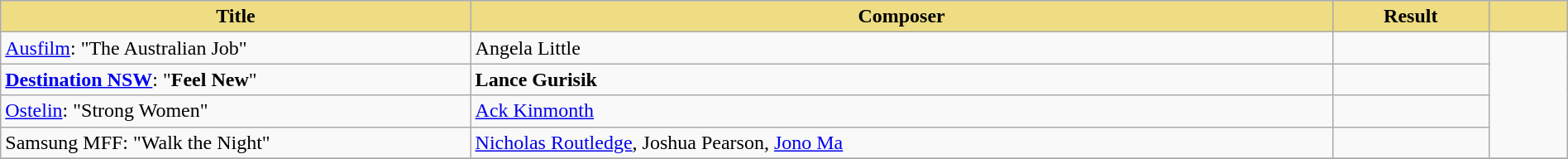<table class="wikitable" width=100%>
<tr>
<th style="width:30%;background:#EEDD82;">Title</th>
<th style="width:55%;background:#EEDD82;">Composer</th>
<th style="width:10%;background:#EEDD82;">Result</th>
<th style="width:5%;background:#EEDD82;"></th>
</tr>
<tr>
<td><a href='#'>Ausfilm</a>: "The Australian Job"</td>
<td>Angela Little</td>
<td></td>
<td rowspan="4"><br></td>
</tr>
<tr>
<td><strong><a href='#'>Destination NSW</a></strong>: "<strong>Feel New</strong>"</td>
<td><strong>Lance Gurisik</strong></td>
<td></td>
</tr>
<tr>
<td><a href='#'>Ostelin</a>: "Strong Women"</td>
<td><a href='#'>Ack Kinmonth</a></td>
<td></td>
</tr>
<tr>
<td>Samsung MFF: "Walk the Night"</td>
<td><a href='#'>Nicholas Routledge</a>, Joshua Pearson, <a href='#'>Jono Ma</a></td>
<td></td>
</tr>
<tr>
</tr>
</table>
